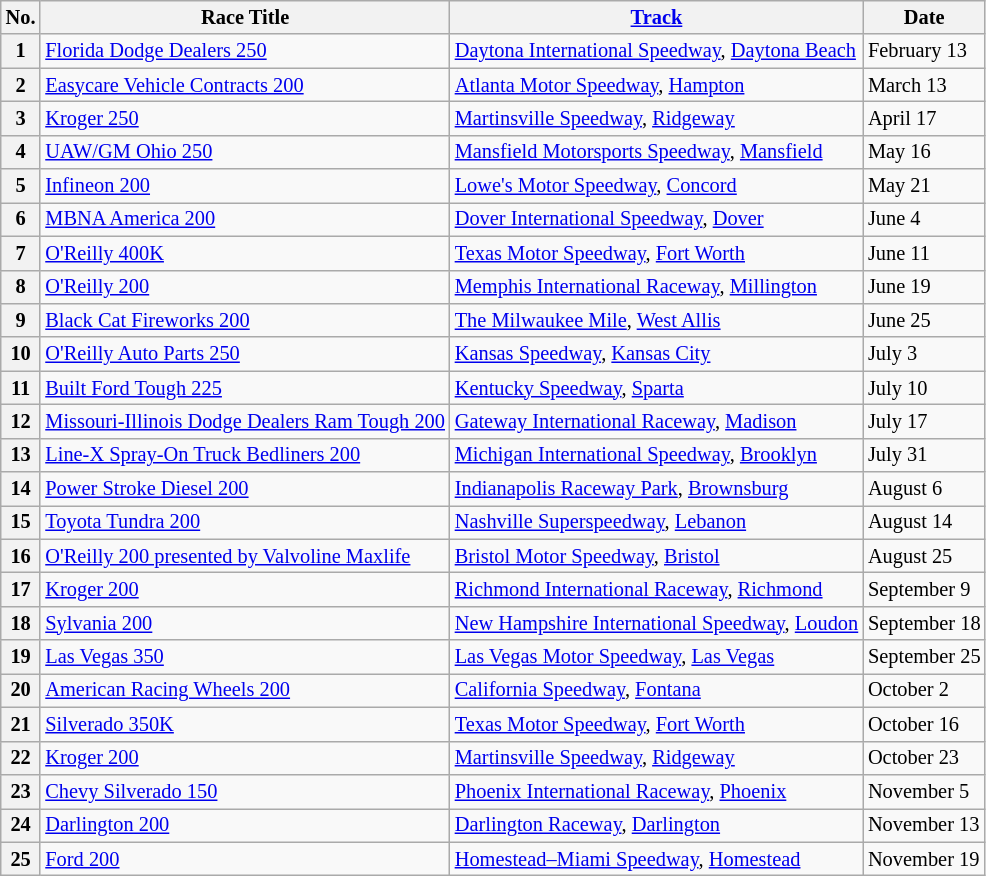<table class="wikitable" style="font-size:85%;">
<tr>
<th>No.</th>
<th>Race Title</th>
<th><a href='#'>Track</a></th>
<th>Date</th>
</tr>
<tr>
<th>1</th>
<td><a href='#'>Florida Dodge Dealers 250</a></td>
<td><a href='#'>Daytona International Speedway</a>, <a href='#'>Daytona Beach</a></td>
<td>February 13</td>
</tr>
<tr>
<th>2</th>
<td><a href='#'>Easycare Vehicle Contracts 200</a></td>
<td><a href='#'>Atlanta Motor Speedway</a>, <a href='#'>Hampton</a></td>
<td>March 13</td>
</tr>
<tr>
<th>3</th>
<td><a href='#'>Kroger 250</a></td>
<td><a href='#'>Martinsville Speedway</a>, <a href='#'>Ridgeway</a></td>
<td>April 17</td>
</tr>
<tr>
<th>4</th>
<td><a href='#'>UAW/GM Ohio 250</a></td>
<td><a href='#'>Mansfield Motorsports Speedway</a>, <a href='#'>Mansfield</a></td>
<td>May 16</td>
</tr>
<tr>
<th>5</th>
<td><a href='#'>Infineon 200</a></td>
<td><a href='#'>Lowe's Motor Speedway</a>, <a href='#'>Concord</a></td>
<td>May 21</td>
</tr>
<tr>
<th>6</th>
<td><a href='#'>MBNA America 200</a></td>
<td><a href='#'>Dover International Speedway</a>, <a href='#'>Dover</a></td>
<td>June 4</td>
</tr>
<tr>
<th>7</th>
<td><a href='#'>O'Reilly 400K</a></td>
<td><a href='#'>Texas Motor Speedway</a>, <a href='#'>Fort Worth</a></td>
<td>June 11</td>
</tr>
<tr>
<th>8</th>
<td><a href='#'>O'Reilly 200</a></td>
<td><a href='#'>Memphis International Raceway</a>, <a href='#'>Millington</a></td>
<td>June 19</td>
</tr>
<tr>
<th>9</th>
<td><a href='#'>Black Cat Fireworks 200</a></td>
<td><a href='#'>The Milwaukee Mile</a>, <a href='#'>West Allis</a></td>
<td>June 25</td>
</tr>
<tr>
<th>10</th>
<td><a href='#'>O'Reilly Auto Parts 250</a></td>
<td><a href='#'>Kansas Speedway</a>, <a href='#'>Kansas City</a></td>
<td>July 3</td>
</tr>
<tr>
<th>11</th>
<td><a href='#'>Built Ford Tough 225</a></td>
<td><a href='#'>Kentucky Speedway</a>, <a href='#'>Sparta</a></td>
<td>July 10</td>
</tr>
<tr>
<th>12</th>
<td><a href='#'>Missouri-Illinois Dodge Dealers Ram Tough 200</a></td>
<td><a href='#'>Gateway International Raceway</a>, <a href='#'>Madison</a></td>
<td>July 17</td>
</tr>
<tr>
<th>13</th>
<td><a href='#'>Line-X Spray-On Truck Bedliners 200</a></td>
<td><a href='#'>Michigan International Speedway</a>, <a href='#'>Brooklyn</a></td>
<td>July 31</td>
</tr>
<tr>
<th>14</th>
<td><a href='#'>Power Stroke Diesel 200</a></td>
<td><a href='#'>Indianapolis Raceway Park</a>, <a href='#'>Brownsburg</a></td>
<td>August 6</td>
</tr>
<tr>
<th>15</th>
<td><a href='#'>Toyota Tundra 200</a></td>
<td><a href='#'>Nashville Superspeedway</a>, <a href='#'>Lebanon</a></td>
<td>August 14</td>
</tr>
<tr>
<th>16</th>
<td><a href='#'>O'Reilly 200 presented by Valvoline Maxlife</a></td>
<td><a href='#'>Bristol Motor Speedway</a>, <a href='#'>Bristol</a></td>
<td>August 25</td>
</tr>
<tr>
<th>17</th>
<td><a href='#'>Kroger 200</a></td>
<td><a href='#'>Richmond International Raceway</a>, <a href='#'>Richmond</a></td>
<td>September 9</td>
</tr>
<tr>
<th>18</th>
<td><a href='#'>Sylvania 200</a></td>
<td><a href='#'>New Hampshire International Speedway</a>, <a href='#'>Loudon</a></td>
<td>September 18</td>
</tr>
<tr>
<th>19</th>
<td><a href='#'>Las Vegas 350</a></td>
<td><a href='#'>Las Vegas Motor Speedway</a>, <a href='#'>Las Vegas</a></td>
<td>September 25</td>
</tr>
<tr>
<th>20</th>
<td><a href='#'>American Racing Wheels 200</a></td>
<td><a href='#'>California Speedway</a>, <a href='#'>Fontana</a></td>
<td>October 2</td>
</tr>
<tr>
<th>21</th>
<td><a href='#'>Silverado 350K</a></td>
<td><a href='#'>Texas Motor Speedway</a>, <a href='#'>Fort Worth</a></td>
<td>October 16</td>
</tr>
<tr>
<th>22</th>
<td><a href='#'>Kroger 200</a></td>
<td><a href='#'>Martinsville Speedway</a>, <a href='#'>Ridgeway</a></td>
<td>October 23</td>
</tr>
<tr>
<th>23</th>
<td><a href='#'>Chevy Silverado 150</a></td>
<td><a href='#'>Phoenix International Raceway</a>, <a href='#'>Phoenix</a></td>
<td>November 5</td>
</tr>
<tr>
<th>24</th>
<td><a href='#'>Darlington 200</a></td>
<td><a href='#'>Darlington Raceway</a>, <a href='#'>Darlington</a></td>
<td>November 13</td>
</tr>
<tr>
<th>25</th>
<td><a href='#'>Ford 200</a></td>
<td><a href='#'>Homestead–Miami Speedway</a>, <a href='#'>Homestead</a></td>
<td>November 19</td>
</tr>
</table>
